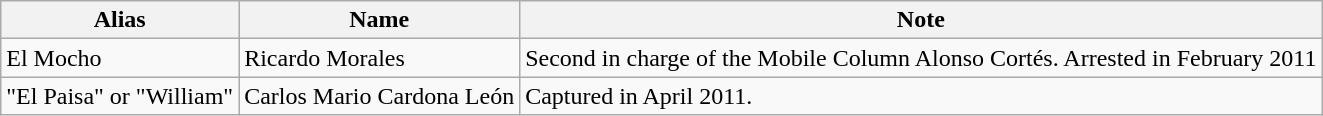<table class="wikitable">
<tr>
<th>Alias</th>
<th>Name</th>
<th>Note</th>
</tr>
<tr>
<td>El Mocho</td>
<td>Ricardo Morales</td>
<td>Second in charge of the Mobile Column Alonso Cortés. Arrested in February 2011 </td>
</tr>
<tr>
<td>"El Paisa" or "William"</td>
<td>Carlos Mario Cardona León</td>
<td>Captured in April 2011.</td>
</tr>
</table>
